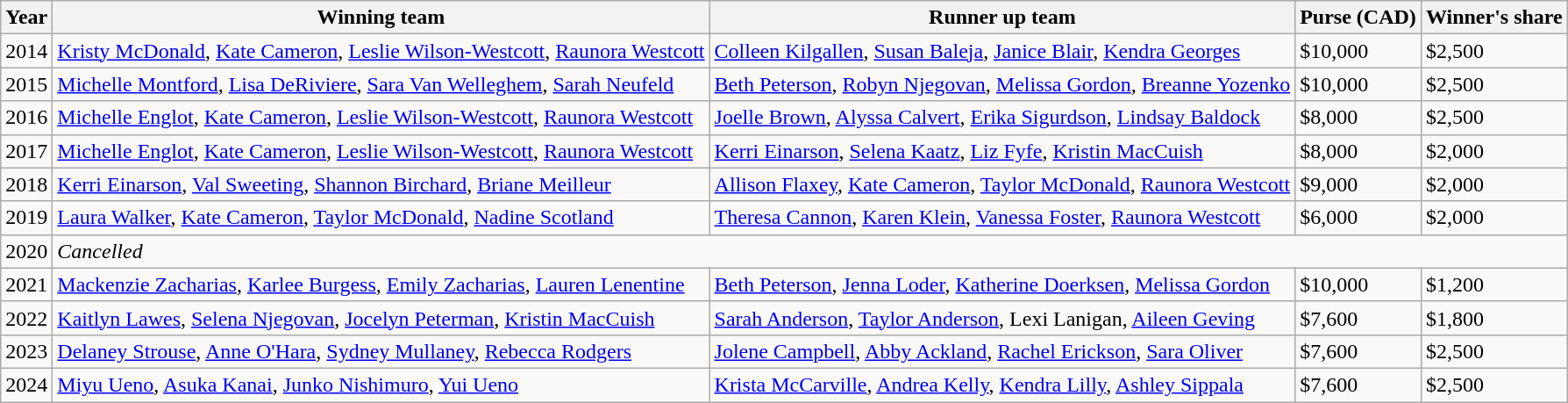<table class="wikitable">
<tr>
<th scope="col">Year</th>
<th scope="col">Winning team</th>
<th scope="col">Runner up team</th>
<th scope="col">Purse (CAD)</th>
<th scope="col">Winner's share</th>
</tr>
<tr>
<td>2014</td>
<td> <a href='#'>Kristy McDonald</a>, <a href='#'>Kate Cameron</a>, <a href='#'>Leslie Wilson-Westcott</a>, <a href='#'>Raunora Westcott</a></td>
<td> <a href='#'>Colleen Kilgallen</a>, <a href='#'>Susan Baleja</a>, <a href='#'>Janice Blair</a>, <a href='#'>Kendra Georges</a></td>
<td>$10,000</td>
<td>$2,500</td>
</tr>
<tr>
<td>2015</td>
<td> <a href='#'>Michelle Montford</a>, <a href='#'>Lisa DeRiviere</a>, <a href='#'>Sara Van Welleghem</a>, <a href='#'>Sarah Neufeld</a></td>
<td> <a href='#'>Beth Peterson</a>, <a href='#'>Robyn Njegovan</a>, <a href='#'>Melissa Gordon</a>, <a href='#'>Breanne Yozenko</a></td>
<td>$10,000</td>
<td>$2,500</td>
</tr>
<tr>
<td>2016</td>
<td> <a href='#'>Michelle Englot</a>, <a href='#'>Kate Cameron</a>, <a href='#'>Leslie Wilson-Westcott</a>, <a href='#'>Raunora Westcott</a></td>
<td> <a href='#'>Joelle Brown</a>, <a href='#'>Alyssa Calvert</a>, <a href='#'>Erika Sigurdson</a>, <a href='#'>Lindsay Baldock</a></td>
<td>$8,000</td>
<td>$2,500</td>
</tr>
<tr>
<td>2017</td>
<td> <a href='#'>Michelle Englot</a>, <a href='#'>Kate Cameron</a>, <a href='#'>Leslie Wilson-Westcott</a>, <a href='#'>Raunora Westcott</a></td>
<td> <a href='#'>Kerri Einarson</a>, <a href='#'>Selena Kaatz</a>, <a href='#'>Liz Fyfe</a>, <a href='#'>Kristin MacCuish</a></td>
<td>$8,000</td>
<td>$2,000</td>
</tr>
<tr>
<td>2018</td>
<td> <a href='#'>Kerri Einarson</a>, <a href='#'>Val Sweeting</a>, <a href='#'>Shannon Birchard</a>, <a href='#'>Briane Meilleur</a></td>
<td> <a href='#'>Allison Flaxey</a>, <a href='#'>Kate Cameron</a>, <a href='#'>Taylor McDonald</a>, <a href='#'>Raunora Westcott</a></td>
<td>$9,000</td>
<td>$2,000</td>
</tr>
<tr>
<td>2019</td>
<td> <a href='#'>Laura Walker</a>, <a href='#'>Kate Cameron</a>, <a href='#'>Taylor McDonald</a>, <a href='#'>Nadine Scotland</a></td>
<td> <a href='#'>Theresa Cannon</a>, <a href='#'>Karen Klein</a>, <a href='#'>Vanessa Foster</a>, <a href='#'>Raunora Westcott</a></td>
<td>$6,000</td>
<td>$2,000</td>
</tr>
<tr>
<td>2020</td>
<td colspan="4"><em>Cancelled</em></td>
</tr>
<tr>
<td>2021</td>
<td> <a href='#'>Mackenzie Zacharias</a>, <a href='#'>Karlee Burgess</a>, <a href='#'>Emily Zacharias</a>, <a href='#'>Lauren Lenentine</a></td>
<td> <a href='#'>Beth Peterson</a>, <a href='#'>Jenna Loder</a>, <a href='#'>Katherine Doerksen</a>, <a href='#'>Melissa Gordon</a></td>
<td>$10,000</td>
<td>$1,200</td>
</tr>
<tr>
<td>2022</td>
<td> <a href='#'>Kaitlyn Lawes</a>, <a href='#'>Selena Njegovan</a>, <a href='#'>Jocelyn Peterman</a>, <a href='#'>Kristin MacCuish</a></td>
<td> <a href='#'>Sarah Anderson</a>, <a href='#'>Taylor Anderson</a>, Lexi Lanigan, <a href='#'>Aileen Geving</a></td>
<td>$7,600</td>
<td>$1,800</td>
</tr>
<tr>
<td>2023</td>
<td> <a href='#'>Delaney Strouse</a>, <a href='#'>Anne O'Hara</a>, <a href='#'>Sydney Mullaney</a>, <a href='#'>Rebecca Rodgers</a></td>
<td> <a href='#'>Jolene Campbell</a>, <a href='#'>Abby Ackland</a>, <a href='#'>Rachel Erickson</a>, <a href='#'>Sara Oliver</a></td>
<td>$7,600</td>
<td>$2,500</td>
</tr>
<tr>
<td>2024</td>
<td> <a href='#'>Miyu Ueno</a>, <a href='#'>Asuka Kanai</a>, <a href='#'>Junko Nishimuro</a>, <a href='#'>Yui Ueno</a></td>
<td> <a href='#'>Krista McCarville</a>, <a href='#'>Andrea Kelly</a>, <a href='#'>Kendra Lilly</a>, <a href='#'>Ashley Sippala</a></td>
<td>$7,600</td>
<td>$2,500</td>
</tr>
</table>
